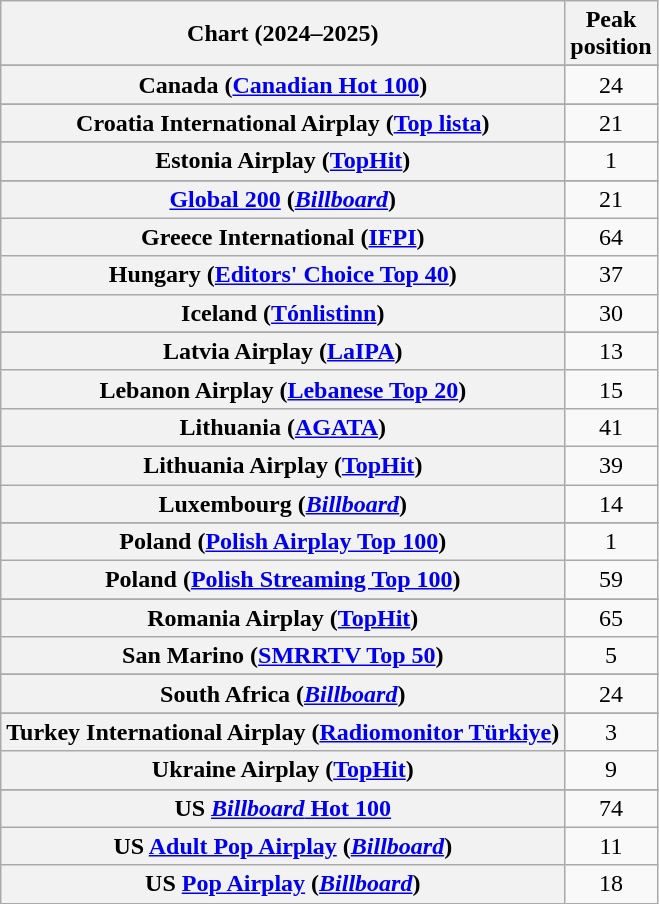<table class="wikitable sortable plainrowheaders" style="text-align:center">
<tr>
<th scope="col">Chart (2024–2025)</th>
<th scope="col">Peak<br>position</th>
</tr>
<tr>
</tr>
<tr>
</tr>
<tr>
</tr>
<tr>
</tr>
<tr>
<th scope="row">Canada (<a href='#'>Canadian Hot 100</a>)</th>
<td>24</td>
</tr>
<tr>
</tr>
<tr>
<th scope="row">Croatia International Airplay (<a href='#'>Top lista</a>)</th>
<td>21</td>
</tr>
<tr>
</tr>
<tr>
</tr>
<tr>
<th scope="row">Estonia Airplay (<a href='#'>TopHit</a>)</th>
<td>1</td>
</tr>
<tr>
</tr>
<tr>
</tr>
<tr>
<th scope="row"><a href='#'>Global 200</a> (<em><a href='#'>Billboard</a></em>)</th>
<td>21</td>
</tr>
<tr>
<th scope="row">Greece International (<a href='#'>IFPI</a>)</th>
<td>64</td>
</tr>
<tr>
<th scope="row">Hungary (<a href='#'>Editors' Choice Top 40</a>)</th>
<td>37</td>
</tr>
<tr>
<th scope="row">Iceland (<a href='#'>Tónlistinn</a>)</th>
<td>30</td>
</tr>
<tr>
</tr>
<tr>
</tr>
<tr>
<th scope="row">Latvia Airplay (<a href='#'>LaIPA</a>)</th>
<td>13</td>
</tr>
<tr>
<th scope="row">Lebanon Airplay (<a href='#'>Lebanese Top 20</a>)</th>
<td>15</td>
</tr>
<tr>
<th scope="row">Lithuania (<a href='#'>AGATA</a>)</th>
<td>41</td>
</tr>
<tr>
<th scope="row">Lithuania Airplay (<a href='#'>TopHit</a>)</th>
<td>39</td>
</tr>
<tr>
<th scope="row">Luxembourg (<em><a href='#'>Billboard</a></em>)</th>
<td>14</td>
</tr>
<tr>
</tr>
<tr>
</tr>
<tr>
</tr>
<tr>
</tr>
<tr>
<th scope="row">Poland (<a href='#'>Polish Airplay Top 100</a>)</th>
<td>1</td>
</tr>
<tr>
<th scope="row">Poland (<a href='#'>Polish Streaming Top 100</a>)</th>
<td>59</td>
</tr>
<tr>
</tr>
<tr>
<th scope="row">Romania Airplay (<a href='#'>TopHit</a>)</th>
<td>65</td>
</tr>
<tr>
<th scope="row">San Marino (<a href='#'>SMRRTV Top 50</a>)</th>
<td>5</td>
</tr>
<tr>
</tr>
<tr>
<th scope="row">South Africa (<em><a href='#'>Billboard</a></em>)</th>
<td>24</td>
</tr>
<tr>
</tr>
<tr>
</tr>
<tr>
</tr>
<tr>
<th scope="row">Turkey International Airplay (<a href='#'>Radiomonitor Türkiye</a>)</th>
<td>3</td>
</tr>
<tr>
<th scope="row">Ukraine Airplay (<a href='#'>TopHit</a>)</th>
<td>9</td>
</tr>
<tr>
</tr>
<tr>
</tr>
<tr>
<th scope="row">US <a href='#'><em>Billboard</em> Hot 100</a></th>
<td>74</td>
</tr>
<tr>
<th scope="row">US <a href='#'>Adult Pop Airplay</a> (<em><a href='#'>Billboard</a></em>)</th>
<td>11</td>
</tr>
<tr>
<th scope="row">US <a href='#'>Pop Airplay</a> (<em><a href='#'>Billboard</a></em>)</th>
<td>18</td>
</tr>
</table>
